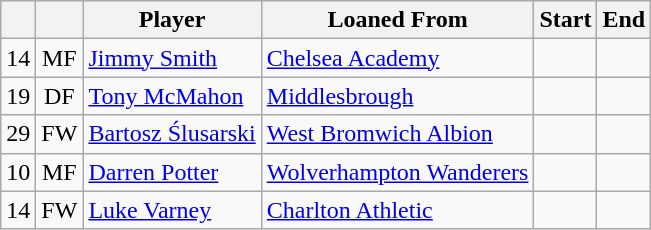<table class="wikitable plainrowheaders sortable">
<tr>
<th></th>
<th></th>
<th>Player</th>
<th>Loaned From</th>
<th scope=col>Start</th>
<th>End</th>
</tr>
<tr>
<td align=center>14</td>
<td align=center>MF</td>
<td> <a href='#'>Jimmy Smith</a></td>
<td> <a href='#'>Chelsea Academy</a></td>
<td></td>
<td></td>
</tr>
<tr>
<td align=center>19</td>
<td align=center>DF</td>
<td> <a href='#'>Tony McMahon</a></td>
<td> <a href='#'>Middlesbrough</a></td>
<td></td>
<td></td>
</tr>
<tr>
<td align=center>29</td>
<td align=center>FW</td>
<td> <a href='#'>Bartosz Ślusarski</a></td>
<td> <a href='#'>West Bromwich Albion</a></td>
<td></td>
<td></td>
</tr>
<tr>
<td align=center>10</td>
<td align=center>MF</td>
<td> <a href='#'>Darren Potter</a></td>
<td> <a href='#'>Wolverhampton Wanderers</a></td>
<td></td>
<td></td>
</tr>
<tr>
<td align=center>14</td>
<td align=center>FW</td>
<td> <a href='#'>Luke Varney</a></td>
<td> <a href='#'>Charlton Athletic</a></td>
<td></td>
<td></td>
</tr>
</table>
